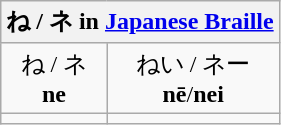<table class="wikitable nowrap" style="text-align:center">
<tr>
<th colspan=2>ね / ネ in <a href='#'>Japanese Braille</a></th>
</tr>
<tr>
<td>ね / ネ <br><strong>ne</strong></td>
<td>ねい / ネー <br><strong>nē</strong>/<strong>nei</strong></td>
</tr>
<tr>
<td></td>
<td></td>
</tr>
</table>
